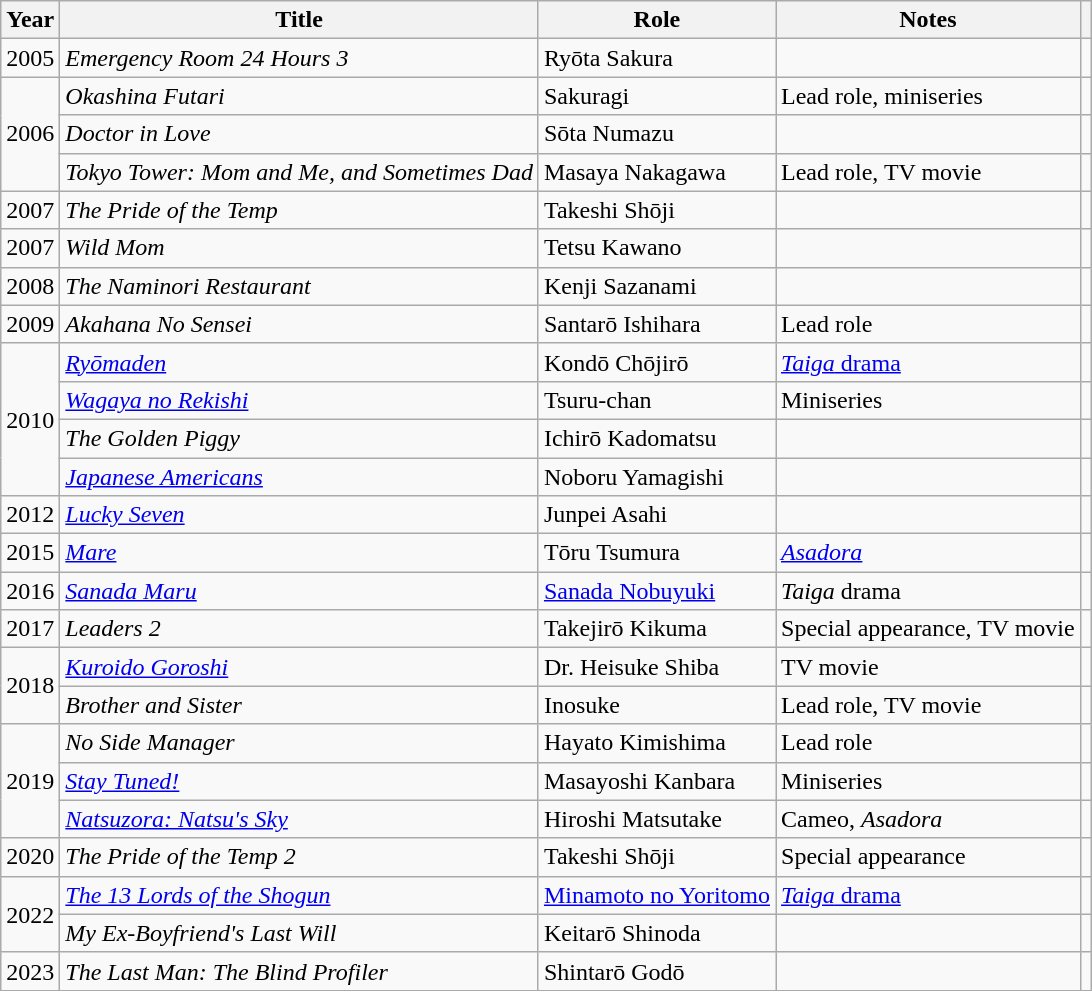<table class="wikitable sortable">
<tr>
<th>Year</th>
<th>Title</th>
<th>Role</th>
<th>Notes</th>
<th class = "unsortable"></th>
</tr>
<tr>
<td>2005</td>
<td><em>Emergency Room 24 Hours 3</em></td>
<td>Ryōta Sakura</td>
<td></td>
<td></td>
</tr>
<tr>
<td rowspan=3>2006</td>
<td><em>Okashina Futari</em></td>
<td>Sakuragi</td>
<td>Lead role, miniseries</td>
<td></td>
</tr>
<tr>
<td><em>Doctor in Love</em></td>
<td>Sōta Numazu</td>
<td></td>
<td></td>
</tr>
<tr>
<td><em>Tokyo Tower: Mom and Me, and Sometimes Dad</em></td>
<td>Masaya Nakagawa</td>
<td>Lead role, TV movie</td>
<td></td>
</tr>
<tr>
<td>2007</td>
<td><em>The Pride of the Temp</em></td>
<td>Takeshi Shōji</td>
<td></td>
<td></td>
</tr>
<tr>
<td>2007</td>
<td><em>Wild Mom</em></td>
<td>Tetsu Kawano</td>
<td></td>
<td></td>
</tr>
<tr>
<td>2008</td>
<td><em>The Naminori Restaurant</em></td>
<td>Kenji Sazanami</td>
<td></td>
<td></td>
</tr>
<tr>
<td>2009</td>
<td><em>Akahana No Sensei</em></td>
<td>Santarō Ishihara</td>
<td>Lead role</td>
<td></td>
</tr>
<tr>
<td rowspan=4>2010</td>
<td><em><a href='#'>Ryōmaden</a></em></td>
<td>Kondō Chōjirō</td>
<td><a href='#'><em>Taiga</em> drama</a></td>
<td></td>
</tr>
<tr>
<td><em><a href='#'>Wagaya no Rekishi</a></em></td>
<td>Tsuru-chan</td>
<td>Miniseries</td>
<td></td>
</tr>
<tr>
<td><em>The Golden Piggy</em></td>
<td>Ichirō Kadomatsu</td>
<td></td>
<td></td>
</tr>
<tr>
<td><em><a href='#'>Japanese Americans</a></em></td>
<td>Noboru Yamagishi</td>
<td></td>
<td></td>
</tr>
<tr>
<td>2012</td>
<td><em><a href='#'>Lucky Seven</a></em></td>
<td>Junpei Asahi</td>
<td></td>
<td></td>
</tr>
<tr>
<td>2015</td>
<td><em><a href='#'>Mare</a></em></td>
<td>Tōru Tsumura</td>
<td><em><a href='#'>Asadora</a></em></td>
<td></td>
</tr>
<tr>
<td>2016</td>
<td><em><a href='#'>Sanada Maru</a></em></td>
<td><a href='#'>Sanada Nobuyuki</a></td>
<td><em>Taiga</em> drama</td>
<td></td>
</tr>
<tr>
<td>2017</td>
<td><em>Leaders 2</em></td>
<td>Takejirō Kikuma</td>
<td>Special appearance, TV movie</td>
<td></td>
</tr>
<tr>
<td rowspan=2>2018</td>
<td><em><a href='#'>Kuroido Goroshi</a></em></td>
<td>Dr. Heisuke Shiba</td>
<td>TV movie</td>
<td></td>
</tr>
<tr>
<td><em>Brother and Sister</em></td>
<td>Inosuke</td>
<td>Lead role, TV movie</td>
<td></td>
</tr>
<tr>
<td rowspan=3>2019</td>
<td><em>No Side Manager</em></td>
<td>Hayato Kimishima</td>
<td>Lead role</td>
<td></td>
</tr>
<tr>
<td><em><a href='#'>Stay Tuned!</a></em></td>
<td>Masayoshi Kanbara</td>
<td>Miniseries</td>
<td></td>
</tr>
<tr>
<td><em><a href='#'>Natsuzora: Natsu's Sky</a></em></td>
<td>Hiroshi Matsutake</td>
<td>Cameo, <em>Asadora</em></td>
<td></td>
</tr>
<tr>
<td rowspan=1>2020</td>
<td><em>The Pride of the Temp 2</em></td>
<td>Takeshi Shōji</td>
<td>Special appearance</td>
<td></td>
</tr>
<tr>
<td rowspan=2>2022</td>
<td><em><a href='#'>The 13 Lords of the Shogun</a></em></td>
<td><a href='#'>Minamoto no Yoritomo</a></td>
<td><a href='#'><em>Taiga</em> drama</a></td>
<td></td>
</tr>
<tr>
<td><em>My Ex-Boyfriend's Last Will</em></td>
<td>Keitarō Shinoda</td>
<td></td>
<td></td>
</tr>
<tr>
<td>2023</td>
<td><em>The Last Man: The Blind Profiler</em></td>
<td>Shintarō Godō</td>
<td></td>
<td></td>
</tr>
<tr>
</tr>
</table>
